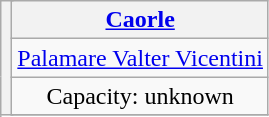<table class="wikitable" style="text-align:center">
<tr>
<th rowspan="8" colspan="2"></th>
<th><a href='#'>Caorle</a></th>
</tr>
<tr>
<td><a href='#'>Palamare Valter Vicentini</a></td>
</tr>
<tr>
<td>Capacity: unknown</td>
</tr>
<tr>
</tr>
</table>
